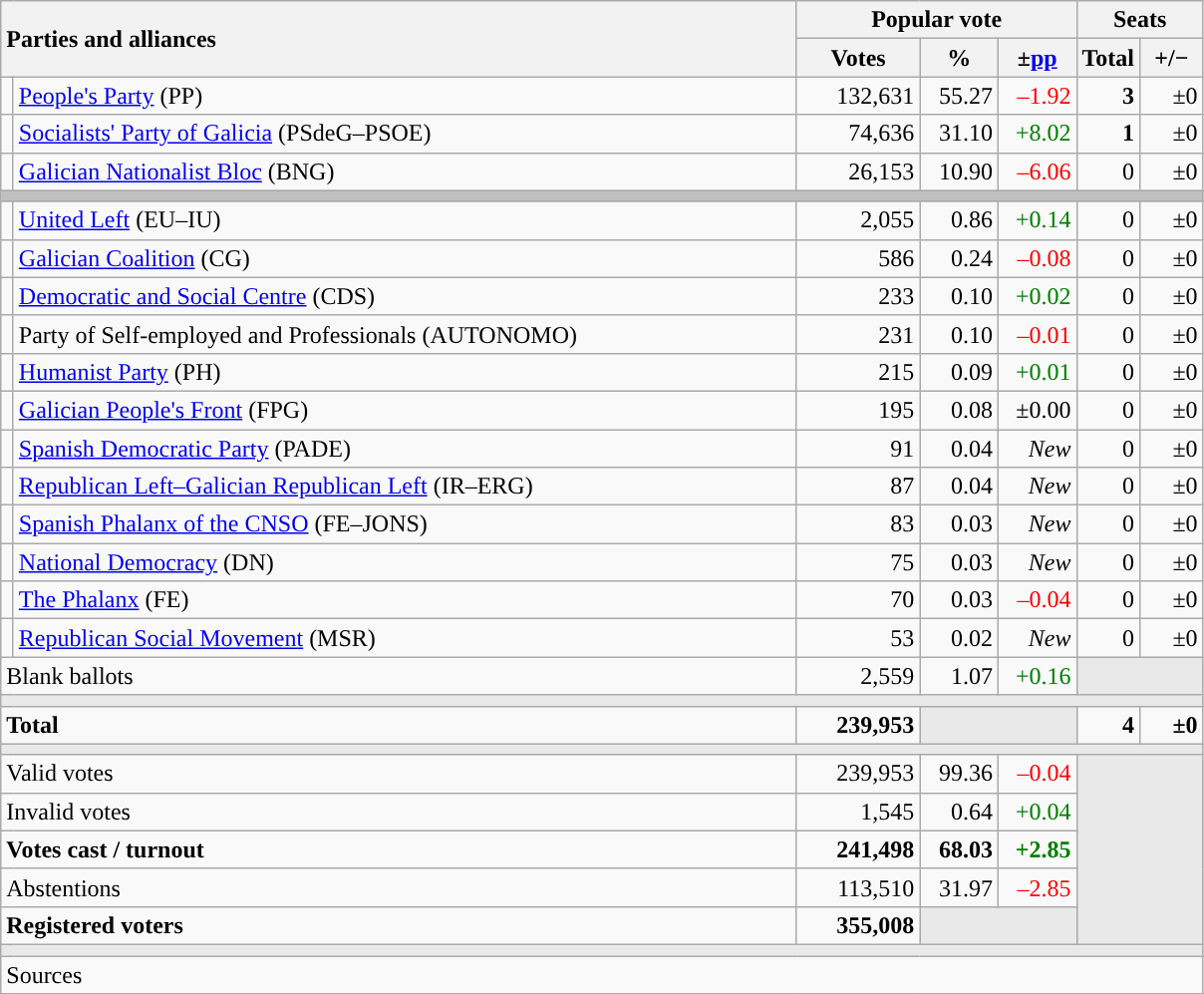<table class="wikitable" style="text-align:right;">
<tr>
<th style="text-align:left;" rowspan="2" colspan="2" width="525">Parties and alliances</th>
<th colspan="3">Popular vote</th>
<th colspan="2">Seats</th>
</tr>
<tr>
<th width="75">Votes</th>
<th width="45">%</th>
<th width="45">±<a href='#'>pp</a></th>
<th width="35">Total</th>
<th width="35">+/−</th>
</tr>
<tr>
<td width="1" style="color:inherit;background:"></td>
<td align="left"><a href='#'>People's Party</a> (PP)</td>
<td>132,631</td>
<td>55.27</td>
<td style="color:red;">–1.92</td>
<td><strong>3</strong></td>
<td>±0</td>
</tr>
<tr>
<td style="color:inherit;background:"></td>
<td align="left"><a href='#'>Socialists' Party of Galicia</a> (PSdeG–PSOE)</td>
<td>74,636</td>
<td>31.10</td>
<td style="color:green;">+8.02</td>
<td><strong>1</strong></td>
<td>±0</td>
</tr>
<tr>
<td style="color:inherit;background:"></td>
<td align="left"><a href='#'>Galician Nationalist Bloc</a> (BNG)</td>
<td>26,153</td>
<td>10.90</td>
<td style="color:red;">–6.06</td>
<td>0</td>
<td>±0</td>
</tr>
<tr>
<td colspan="7" bgcolor="#C0C0C0"></td>
</tr>
<tr>
<td style="color:inherit;background:"></td>
<td align="left"><a href='#'>United Left</a> (EU–IU)</td>
<td>2,055</td>
<td>0.86</td>
<td style="color:green;">+0.14</td>
<td>0</td>
<td>±0</td>
</tr>
<tr>
<td style="color:inherit;background:"></td>
<td align="left"><a href='#'>Galician Coalition</a> (CG)</td>
<td>586</td>
<td>0.24</td>
<td style="color:red;">–0.08</td>
<td>0</td>
<td>±0</td>
</tr>
<tr>
<td style="color:inherit;background:"></td>
<td align="left"><a href='#'>Democratic and Social Centre</a> (CDS)</td>
<td>233</td>
<td>0.10</td>
<td style="color:green;">+0.02</td>
<td>0</td>
<td>±0</td>
</tr>
<tr>
<td style="color:inherit;background:"></td>
<td align="left">Party of Self-employed and Professionals (AUTONOMO)</td>
<td>231</td>
<td>0.10</td>
<td style="color:red;">–0.01</td>
<td>0</td>
<td>±0</td>
</tr>
<tr>
<td style="color:inherit;background:"></td>
<td align="left"><a href='#'>Humanist Party</a> (PH)</td>
<td>215</td>
<td>0.09</td>
<td style="color:green;">+0.01</td>
<td>0</td>
<td>±0</td>
</tr>
<tr>
<td style="color:inherit;background:"></td>
<td align="left"><a href='#'>Galician People's Front</a> (FPG)</td>
<td>195</td>
<td>0.08</td>
<td>±0.00</td>
<td>0</td>
<td>±0</td>
</tr>
<tr>
<td style="color:inherit;background:"></td>
<td align="left"><a href='#'>Spanish Democratic Party</a> (PADE)</td>
<td>91</td>
<td>0.04</td>
<td><em>New</em></td>
<td>0</td>
<td>±0</td>
</tr>
<tr>
<td style="color:inherit;background:"></td>
<td align="left"><a href='#'>Republican Left–Galician Republican Left</a> (IR–ERG)</td>
<td>87</td>
<td>0.04</td>
<td><em>New</em></td>
<td>0</td>
<td>±0</td>
</tr>
<tr>
<td style="color:inherit;background:"></td>
<td align="left"><a href='#'>Spanish Phalanx of the CNSO</a> (FE–JONS)</td>
<td>83</td>
<td>0.03</td>
<td><em>New</em></td>
<td>0</td>
<td>±0</td>
</tr>
<tr>
<td style="color:inherit;background:"></td>
<td align="left"><a href='#'>National Democracy</a> (DN)</td>
<td>75</td>
<td>0.03</td>
<td><em>New</em></td>
<td>0</td>
<td>±0</td>
</tr>
<tr>
<td style="color:inherit;background:"></td>
<td align="left"><a href='#'>The Phalanx</a> (FE)</td>
<td>70</td>
<td>0.03</td>
<td style="color:red;">–0.04</td>
<td>0</td>
<td>±0</td>
</tr>
<tr>
<td style="color:inherit;background:"></td>
<td align="left"><a href='#'>Republican Social Movement</a> (MSR)</td>
<td>53</td>
<td>0.02</td>
<td><em>New</em></td>
<td>0</td>
<td>±0</td>
</tr>
<tr>
<td align="left" colspan="2">Blank ballots</td>
<td>2,559</td>
<td>1.07</td>
<td style="color:green;">+0.16</td>
<td bgcolor="#E9E9E9" colspan="2"></td>
</tr>
<tr>
<td colspan="7" bgcolor="#E9E9E9"></td>
</tr>
<tr style="font-weight:bold;">
<td align="left" colspan="2">Total</td>
<td>239,953</td>
<td bgcolor="#E9E9E9" colspan="2"></td>
<td>4</td>
<td>±0</td>
</tr>
<tr>
<td colspan="7" bgcolor="#E9E9E9"></td>
</tr>
<tr>
<td align="left" colspan="2">Valid votes</td>
<td>239,953</td>
<td>99.36</td>
<td style="color:red;">–0.04</td>
<td bgcolor="#E9E9E9" colspan="2" rowspan="5"></td>
</tr>
<tr>
<td align="left" colspan="2">Invalid votes</td>
<td>1,545</td>
<td>0.64</td>
<td style="color:green;">+0.04</td>
</tr>
<tr style="font-weight:bold;">
<td align="left" colspan="2">Votes cast / turnout</td>
<td>241,498</td>
<td>68.03</td>
<td style="color:green;">+2.85</td>
</tr>
<tr>
<td align="left" colspan="2">Abstentions</td>
<td>113,510</td>
<td>31.97</td>
<td style="color:red;">–2.85</td>
</tr>
<tr style="font-weight:bold;">
<td align="left" colspan="2">Registered voters</td>
<td>355,008</td>
<td bgcolor="#E9E9E9" colspan="2"></td>
</tr>
<tr>
<td colspan="7" bgcolor="#E9E9E9"></td>
</tr>
<tr>
<td align="left" colspan="7">Sources</td>
</tr>
</table>
